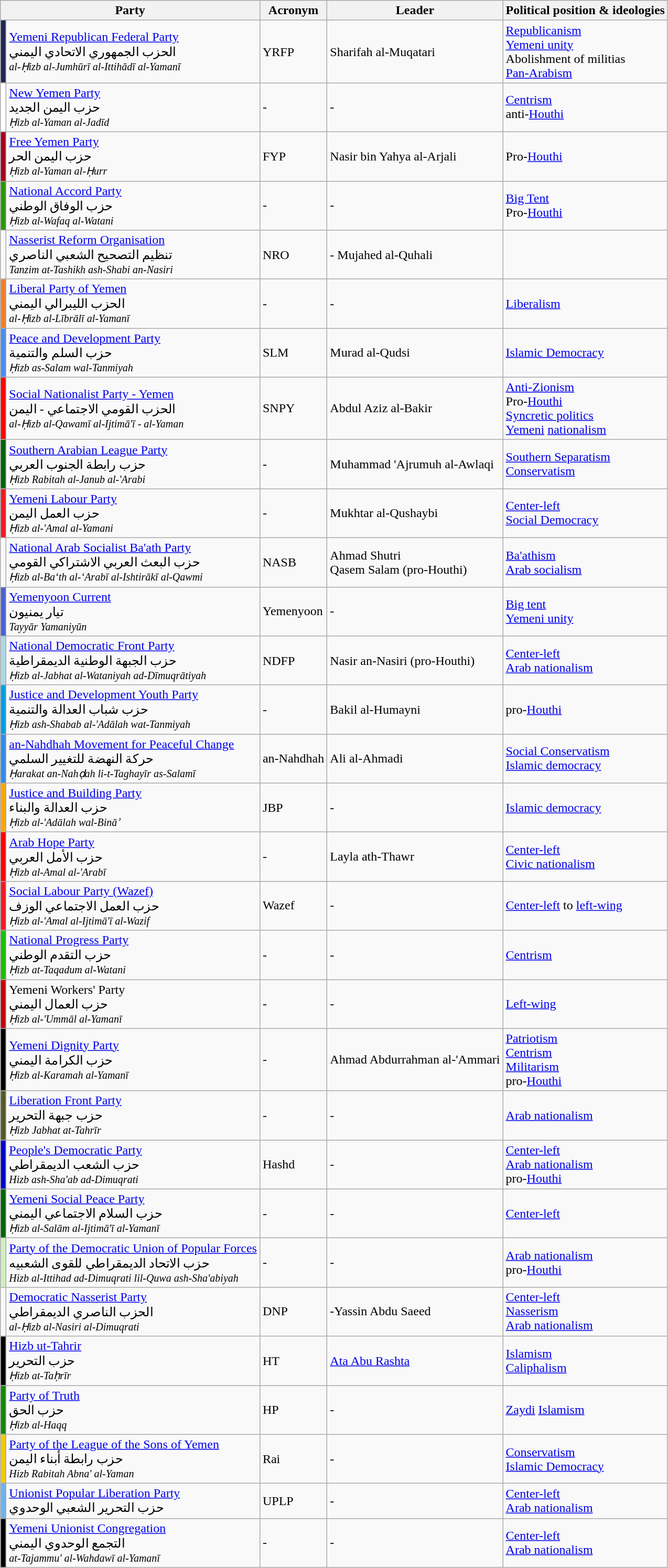<table class="wikitable">
<tr>
<th colspan=2>Party</th>
<th>Acronym</th>
<th>Leader</th>
<th>Political position & ideologies</th>
</tr>
<tr>
<td bgcolor=#1E2952></td>
<td><a href='#'>Yemeni Republican Federal Party</a><br><span>الحزب الجمهوري الاتحادي اليمني</span><br><small><em>al-Ḥizb al-Jumhūrī al-Ittihādī al-Yamanī</em></small></td>
<td>YRFP</td>
<td>Sharifah al-Muqatari</td>
<td><a href='#'>Republicanism</a><br><a href='#'>Yemeni unity</a><br>Abolishment of militias<br><a href='#'>Pan-Arabism</a></td>
</tr>
<tr>
<td bgcolor=white></td>
<td><a href='#'>New Yemen Party</a><br><span>حزب اليمن الجديد</span><br><small><em>Ḥizb al-Yaman al-Jadīd</em></small></td>
<td>-</td>
<td>-</td>
<td><a href='#'>Centrism</a><br>anti-<a href='#'>Houthi</a></td>
</tr>
<tr>
<td bgcolor=#A50021></td>
<td><a href='#'>Free Yemen Party</a><br><span>حزب اليمن الحر</span><br><small><em>Ḥizb al-Yaman al-Ḥurr</em></small></td>
<td>FYP</td>
<td>Nasir bin Yahya al-Arjali</td>
<td>Pro-<a href='#'>Houthi</a></td>
</tr>
<tr>
<td bgcolor=#289900></td>
<td><a href='#'>National Accord Party</a><br><span>حزب الوفاق الوطني</span><br><small><em>Ḥizb al-Wafaq al-Watani</em></small></td>
<td>-</td>
<td>-</td>
<td><a href='#'>Big Tent</a><br>Pro-<a href='#'>Houthi</a></td>
</tr>
<tr>
<td bgcolor=></td>
<td><a href='#'>Nasserist Reform Organisation</a><br><span>تنظيم التصحيح الشعبي الناصري</span><br><small><em>Tanzim at-Tashikh ash-Shabi an-Nasiri</em></small></td>
<td>NRO</td>
<td>- Mujahed al-Quhali</td>
<td></td>
</tr>
<tr>
<td bgcolor=#EE7F2D></td>
<td><a href='#'>Liberal Party of Yemen</a><br><span>الحزب الليبرالي اليمني</span><br><small><em>al-Ḥizb al-Lībrālī al-Yamanī </em></small></td>
<td>-</td>
<td>-</td>
<td><a href='#'>Liberalism</a></td>
</tr>
<tr>
<td bgcolor=#468fea></td>
<td><a href='#'>Peace and Development Party</a><br><span>حزب السلم والتنمية</span><br><small><em>Ḥizb as-Salam wal-Tanmiyah</em></small></td>
<td>SLM</td>
<td>Murad al-Qudsi</td>
<td><a href='#'>Islamic Democracy</a></td>
</tr>
<tr>
<td bgcolor=red></td>
<td><a href='#'>Social Nationalist Party - Yemen</a><br><span>الحزب القومي الاجتماعي - اليمن</span><br><small><em>al-Ḥizb al-Qawamī al-Ijtimā'ī - al-Yaman</em></small></td>
<td>SNPY</td>
<td>Abdul Aziz al-Bakir</td>
<td><a href='#'>Anti-Zionism</a><br>Pro-<a href='#'>Houthi</a><br><a href='#'>Syncretic politics</a><br><a href='#'>Yemeni</a> <a href='#'>nationalism</a></td>
</tr>
<tr>
<td bgcolor=#006400></td>
<td><a href='#'>Southern Arabian League Party</a><br><span>حزب رابطة الجنوب العربي</span><br><small><em>Ḥizb Rabitah al-Janub al-'Arabi</em></small></td>
<td>-</td>
<td>Muhammad 'Ajrumuh al-Awlaqi</td>
<td><a href='#'>Southern Separatism</a><br><a href='#'>Conservatism</a></td>
</tr>
<tr>
<td bgcolor=#ED1B24></td>
<td><a href='#'>Yemeni Labour Party</a><br><span>حزب العمل اليمن</span><br><small><em>Ḥizb al-'Amal al-Yamani</em></small></td>
<td>-</td>
<td>Mukhtar al-Qushaybi</td>
<td><a href='#'>Center-left</a><br><a href='#'>Social Democracy</a></td>
</tr>
<tr>
<td bgcolor=></td>
<td><a href='#'>National Arab Socialist Ba'ath Party</a><br><span>حزب البعث العربي الاشتراكي القومي</span><br><small><em>Ḥizb al-Ba‘th al-‘Arabī al-Ishtirākī al-Qawmi</em></small></td>
<td>NASB</td>
<td>Ahmad Shutri<br>Qasem Salam (pro-Houthi)</td>
<td><a href='#'>Ba'athism</a><br><a href='#'>Arab socialism</a></td>
</tr>
<tr>
<td bgcolor=#4B61D1></td>
<td><a href='#'>Yemenyoon Current</a><br><span>تيار يمنيون</span><br><small><em>Tayyār Yamaniyūn</em></small></td>
<td>Yemenyoon</td>
<td>-</td>
<td><a href='#'>Big tent</a><br><a href='#'>Yemeni unity</a></td>
</tr>
<tr>
<td bgcolor=#ADD8E6></td>
<td><a href='#'>National Democratic Front Party</a><br><span>حزب الجبهة الوطنية الديمقراطية</span><br><small><em>Ḥizb al-Jabhat al-Wataniyah ad-Dīmuqrātiyah</em></small></td>
<td>NDFP</td>
<td>Nasir an-Nasiri (pro-Houthi)</td>
<td><a href='#'>Center-left</a><br><a href='#'>Arab nationalism</a></td>
</tr>
<tr>
<td bgcolor=#009fE3></td>
<td><a href='#'>Justice and Development Youth Party</a><br><span>حزب شباب العدالة والتنمية</span><br><small><em>Ḥizb ash-Shabab al-'Adālah wat-Tanmiyah</em></small></td>
<td>-</td>
<td>Bakil al-Humayni</td>
<td>pro-<a href='#'>Houthi</a></td>
</tr>
<tr>
<td bgcolor=#318CE7></td>
<td><a href='#'>an-Nahdhah Movement for Peaceful Change</a><br><span>حركة النهضة للتغيير السلمي</span><br><small><em>Ḥarakat an-Nahḍah li-t-Taghayīr as-Salamī</em></small></td>
<td>an-Nahdhah</td>
<td>Ali al-Ahmadi</td>
<td><a href='#'>Social Conservatism</a><br><a href='#'>Islamic democracy</a></td>
</tr>
<tr>
<td bgcolor=Orange></td>
<td><a href='#'>Justice and Building Party</a><br><span>حزب العدالة والبناء</span><br><small><em>Ḥizb al-'Adālah wal-Bināʾ</em></small></td>
<td>JBP</td>
<td>-</td>
<td><a href='#'>Islamic democracy</a></td>
</tr>
<tr>
<td bgcolor=red></td>
<td><a href='#'>Arab Hope Party</a><br><span>حزب الأمل العربي</span><br><small><em>Ḥizb al-Amal al-'Arabī </em></small></td>
<td>-</td>
<td>Layla ath-Thawr</td>
<td><a href='#'>Center-left</a><br><a href='#'>Civic nationalism</a></td>
</tr>
<tr>
<td bgcolor=#ED1B24></td>
<td><a href='#'>Social Labour Party (Wazef)</a><br><span>حزب العمل الاجتماعي الوزف</span><br><small><em>Ḥizb al-'Amal al-Ijtimā'ī al-Wazif</em></small></td>
<td>Wazef</td>
<td>-</td>
<td><a href='#'>Center-left</a> to <a href='#'>left-wing</a></td>
</tr>
<tr>
<td bgcolor=#1bbe01></td>
<td><a href='#'>National Progress Party</a><br><span>حزب التقدم الوطني</span><br><small><em>Ḥizb at-Taqadum al-Watani </em></small></td>
<td>-</td>
<td>-</td>
<td><a href='#'>Centrism</a></td>
</tr>
<tr>
<td bgcolor=#C40009></td>
<td>Yemeni Workers' Party<br><span>حزب العمال اليمني</span><br><small><em>Ḥizb al-'Ummāl al-Yamanī</em></small></td>
<td>-</td>
<td>-</td>
<td><a href='#'>Left-wing</a></td>
</tr>
<tr>
<td bgcolor=black></td>
<td><a href='#'>Yemeni Dignity Party</a><br><span>حزب الكرامة اليمني</span><br><small><em>Ḥizb al-Karamah al-Yamanī</em></small></td>
<td>-</td>
<td>Ahmad Abdurrahman al-'Ammari</td>
<td><a href='#'>Patriotism</a><br><a href='#'>Centrism</a><br><a href='#'>Militarism</a><br>pro-<a href='#'>Houthi</a></td>
</tr>
<tr>
<td bgcolor=#555924></td>
<td><a href='#'>Liberation Front Party</a><br><span>حزب جبهة التحرير</span><br><small><em>Ḥizb Jabhat at-Tahrīr</em></small></td>
<td>-</td>
<td>-</td>
<td><a href='#'>Arab nationalism</a></td>
</tr>
<tr>
<td bgcolor=#0000CD></td>
<td><a href='#'>People's Democratic Party</a><br><span>حزب الشعب الديمقراطي</span><br><small><em>Hizb ash-Sha'ab ad-Dimuqrati</em></small></td>
<td>Hashd</td>
<td>-</td>
<td><a href='#'>Center-left</a><br><a href='#'>Arab nationalism</a><br>pro-<a href='#'>Houthi</a></td>
</tr>
<tr>
<td bgcolor=#006400></td>
<td><a href='#'>Yemeni Social Peace Party</a><br><span>حزب السلام الاجتماعي اليمني</span><br><small><em>Ḥizb al-Salām al-Ijtimā'ī al-Yamanī</em></small></td>
<td>-</td>
<td>-</td>
<td><a href='#'>Center-left</a></td>
</tr>
<tr>
<td bgcolor=#D0F0C0></td>
<td><a href='#'>Party of the Democratic Union of Popular Forces</a><br><span>حزب الاتحاد الديمقراطي للقوى الشعبيه</span><br><small><em>Hizb al-Ittihad ad-Dimuqrati lil-Quwa ash-Sha'abiyah</em></small></td>
<td>-</td>
<td>-</td>
<td><a href='#'>Arab nationalism</a><br>pro-<a href='#'>Houthi</a></td>
</tr>
<tr>
<td bgcolor=></td>
<td><a href='#'>Democratic Nasserist Party</a><br><span>الحزب الناصري الديمقراطي</span><br><small><em>al-Ḥizb al-Nasiri al-Dimuqrati</em></small></td>
<td>DNP</td>
<td>-Yassin Abdu Saeed</td>
<td><a href='#'>Center-left</a><br><a href='#'>Nasserism</a><br><a href='#'>Arab nationalism</a></td>
</tr>
<tr>
<td bgcolor=black></td>
<td><a href='#'>Hizb ut-Tahrir</a><br><span>حزب التحرير</span><br><small><em>Ḥizb at-Taḥrīr</em></small></td>
<td>HT</td>
<td><a href='#'>Ata Abu Rashta</a></td>
<td><a href='#'>Islamism</a><br><a href='#'>Caliphalism</a></td>
</tr>
<tr>
<td bgcolor=#138808></td>
<td><a href='#'>Party of Truth</a><br><span>حزب الحق</span><br><small><em>Ḥizb al-Haqq</em></small></td>
<td>HP</td>
<td>-</td>
<td><a href='#'>Zaydi</a> <a href='#'>Islamism</a></td>
</tr>
<tr>
<td bgcolor=#EFCC00></td>
<td><a href='#'>Party of the League of the Sons of Yemen</a><br><span>حزب رابطة أبناء اليمن</span><br><small><em>Hizb Rabitah Abna' al-Yaman</em></small></td>
<td>Rai</td>
<td>-</td>
<td><a href='#'>Conservatism</a><br><a href='#'>Islamic Democracy</a></td>
</tr>
<tr>
<td bgcolor=#6CB4EE></td>
<td><a href='#'>Unionist Popular Liberation Party</a><br><span>حزب التحرير الشعبي الوحدوي</span></td>
<td>UPLP</td>
<td>-</td>
<td><a href='#'>Center-left</a><br><a href='#'>Arab nationalism</a></td>
</tr>
<tr>
<td bgcolor=black></td>
<td><a href='#'>Yemeni Unionist Congregation</a><br><span>التجمع الوحدوي اليمني</span><br><small><em>at-Tajammu' al-Wahdawī al-Yamanī</em></small></td>
<td>-</td>
<td>-</td>
<td><a href='#'>Center-left</a><br><a href='#'>Arab nationalism</a></td>
</tr>
</table>
